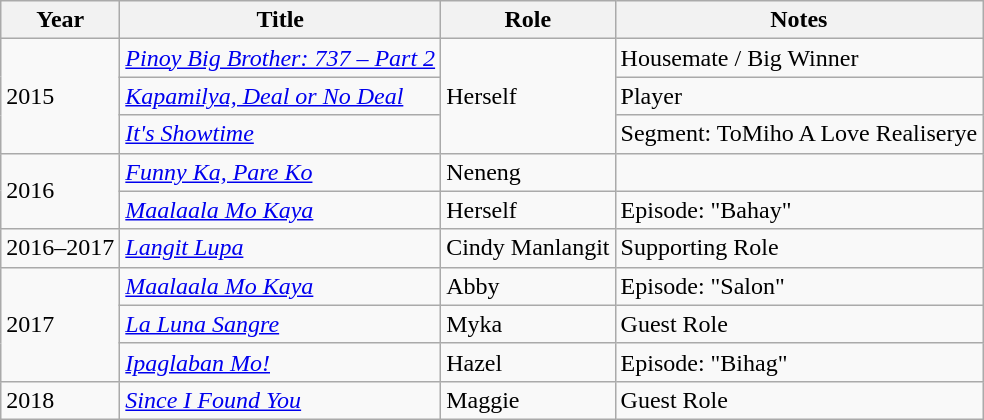<table class="wikitable sortable">
<tr>
<th>Year</th>
<th>Title</th>
<th>Role</th>
<th>Notes</th>
</tr>
<tr>
<td rowspan="3">2015</td>
<td><em><a href='#'>Pinoy Big Brother: 737 – Part 2</a></em></td>
<td rowspan="3">Herself</td>
<td>Housemate / Big Winner</td>
</tr>
<tr>
<td><em><a href='#'>Kapamilya, Deal or No Deal</a></em></td>
<td>Player</td>
</tr>
<tr>
<td><em><a href='#'>It's Showtime</a></em></td>
<td>Segment: ToMiho A Love Realiserye</td>
</tr>
<tr>
<td rowspan="2">2016</td>
<td><em><a href='#'>Funny Ka, Pare Ko</a></em></td>
<td>Neneng</td>
<td></td>
</tr>
<tr>
<td><em><a href='#'>Maalaala Mo Kaya</a></em></td>
<td>Herself</td>
<td>Episode: "Bahay"</td>
</tr>
<tr>
<td>2016–2017</td>
<td><em><a href='#'>Langit Lupa</a></em></td>
<td>Cindy Manlangit</td>
<td>Supporting Role</td>
</tr>
<tr>
<td rowspan="3">2017</td>
<td><em><a href='#'>Maalaala Mo Kaya</a></em></td>
<td>Abby</td>
<td>Episode: "Salon"</td>
</tr>
<tr>
<td><em><a href='#'>La Luna Sangre</a></em></td>
<td>Myka</td>
<td>Guest Role</td>
</tr>
<tr>
<td><em><a href='#'>Ipaglaban Mo!</a></em></td>
<td>Hazel</td>
<td>Episode: "Bihag"</td>
</tr>
<tr>
<td>2018</td>
<td><em><a href='#'>Since I Found You</a></em></td>
<td>Maggie</td>
<td>Guest Role</td>
</tr>
</table>
